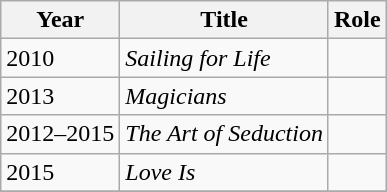<table class="wikitable">
<tr>
<th>Year</th>
<th>Title</th>
<th>Role</th>
</tr>
<tr>
<td>2010</td>
<td><em>Sailing for Life</em></td>
<td></td>
</tr>
<tr>
<td>2013</td>
<td><em>Magicians</em></td>
<td></td>
</tr>
<tr>
<td>2012–2015</td>
<td><em>The Art of Seduction</em></td>
<td></td>
</tr>
<tr>
<td>2015</td>
<td><em>Love Is</em></td>
<td></td>
</tr>
<tr>
</tr>
</table>
